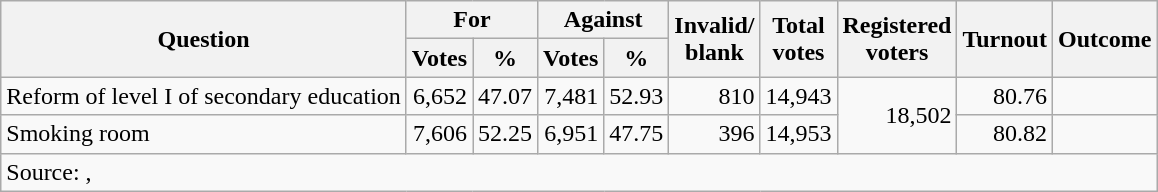<table class=wikitable style="text-align:right">
<tr>
<th rowspan=2>Question</th>
<th colspan=2>For</th>
<th colspan=2>Against</th>
<th rowspan=2>Invalid/<br>blank</th>
<th rowspan=2>Total<br>votes</th>
<th rowspan=2>Registered<br>voters</th>
<th rowspan=2>Turnout</th>
<th rowspan=2>Outcome</th>
</tr>
<tr>
<th>Votes</th>
<th>%</th>
<th>Votes</th>
<th>%</th>
</tr>
<tr>
<td align=left>Reform of level I of secondary education</td>
<td>6,652</td>
<td>47.07</td>
<td>7,481</td>
<td>52.93</td>
<td>810</td>
<td>14,943</td>
<td rowspan=2>18,502</td>
<td>80.76</td>
<td></td>
</tr>
<tr>
<td align=left>Smoking room</td>
<td>7,606</td>
<td>52.25</td>
<td>6,951</td>
<td>47.75</td>
<td>396</td>
<td>14,953</td>
<td>80.82</td>
<td></td>
</tr>
<tr>
<td colspan=12 align=left>Source: , </td>
</tr>
</table>
